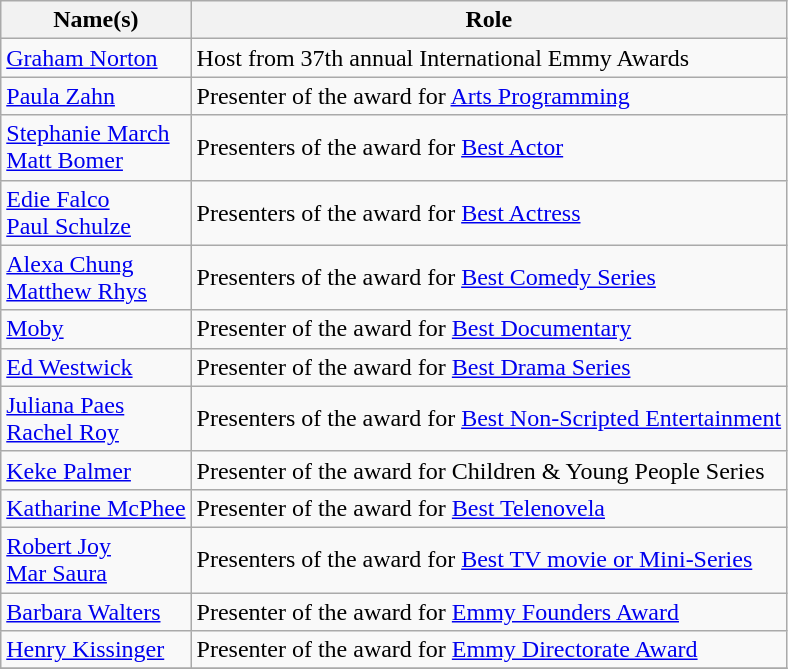<table class="wikitable sortable">
<tr>
<th>Name(s)</th>
<th>Role</th>
</tr>
<tr>
<td><a href='#'>Graham Norton</a></td>
<td>Host from 37th annual International Emmy Awards</td>
</tr>
<tr>
<td><a href='#'>Paula Zahn</a></td>
<td>Presenter of the award for <a href='#'>Arts Programming</a></td>
</tr>
<tr>
<td><a href='#'>Stephanie March</a><br><a href='#'>Matt Bomer</a></td>
<td>Presenters of the award for <a href='#'>Best Actor</a></td>
</tr>
<tr>
<td><a href='#'>Edie Falco</a><br><a href='#'>Paul Schulze</a></td>
<td>Presenters of the award for <a href='#'>Best Actress</a></td>
</tr>
<tr>
<td><a href='#'>Alexa Chung</a><br><a href='#'>Matthew Rhys</a></td>
<td>Presenters of the award for <a href='#'>Best Comedy Series</a></td>
</tr>
<tr>
<td><a href='#'>Moby</a></td>
<td>Presenter of the award for <a href='#'>Best Documentary</a></td>
</tr>
<tr>
<td><a href='#'>Ed Westwick</a></td>
<td>Presenter of the award for <a href='#'>Best Drama Series</a></td>
</tr>
<tr>
<td><a href='#'>Juliana Paes</a><br><a href='#'>Rachel Roy</a></td>
<td>Presenters of the award for <a href='#'>Best Non-Scripted Entertainment</a></td>
</tr>
<tr>
<td><a href='#'>Keke Palmer</a></td>
<td>Presenter of the award for Children & Young People Series</td>
</tr>
<tr>
<td><a href='#'>Katharine McPhee</a></td>
<td>Presenter of the award for <a href='#'>Best Telenovela</a></td>
</tr>
<tr>
<td><a href='#'>Robert Joy </a><br><a href='#'>Mar Saura</a></td>
<td>Presenters of the award for <a href='#'>Best TV movie or Mini-Series</a></td>
</tr>
<tr>
<td><a href='#'>Barbara Walters</a></td>
<td>Presenter of the award for <a href='#'>Emmy Founders Award</a></td>
</tr>
<tr>
<td><a href='#'>Henry Kissinger</a></td>
<td>Presenter of the award for <a href='#'>Emmy Directorate Award</a></td>
</tr>
<tr>
</tr>
</table>
